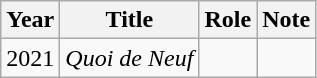<table class="wikitable sortable">
<tr>
<th>Year</th>
<th>Title</th>
<th>Role</th>
<th>Note</th>
</tr>
<tr>
<td>2021</td>
<td><em>Quoi de Neuf</em></td>
<td></td>
<td></td>
</tr>
</table>
